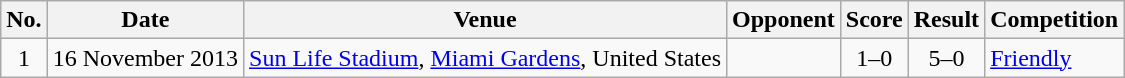<table class="wikitable sortable">
<tr>
<th scope="col">No.</th>
<th scope="col">Date</th>
<th scope="col">Venue</th>
<th scope="col">Opponent</th>
<th scope="col">Score</th>
<th scope="col">Result</th>
<th scope="col">Competition</th>
</tr>
<tr>
<td style="text-align:center">1</td>
<td>16 November 2013</td>
<td><a href='#'>Sun Life Stadium</a>, <a href='#'>Miami Gardens</a>, United States</td>
<td></td>
<td style="text-align:center">1–0</td>
<td style="text-align:center">5–0</td>
<td><a href='#'>Friendly</a></td>
</tr>
</table>
